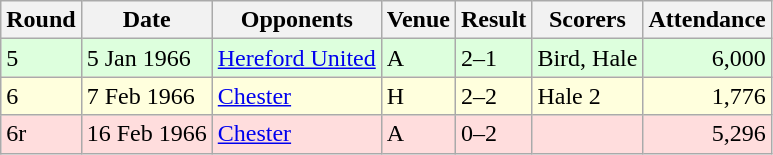<table class="wikitable">
<tr>
<th>Round</th>
<th>Date</th>
<th>Opponents</th>
<th>Venue</th>
<th>Result</th>
<th>Scorers</th>
<th>Attendance</th>
</tr>
<tr bgcolor="#ddffdd">
<td>5</td>
<td>5 Jan 1966</td>
<td><a href='#'>Hereford United</a></td>
<td>A</td>
<td>2–1</td>
<td>Bird, Hale</td>
<td align="right">6,000</td>
</tr>
<tr bgcolor="#ffffdd">
<td>6</td>
<td>7 Feb 1966</td>
<td><a href='#'>Chester</a></td>
<td>H</td>
<td>2–2</td>
<td>Hale 2</td>
<td align="right">1,776</td>
</tr>
<tr bgcolor="#ffdddd">
<td>6r</td>
<td>16 Feb 1966</td>
<td><a href='#'>Chester</a></td>
<td>A</td>
<td>0–2</td>
<td></td>
<td align="right">5,296</td>
</tr>
</table>
